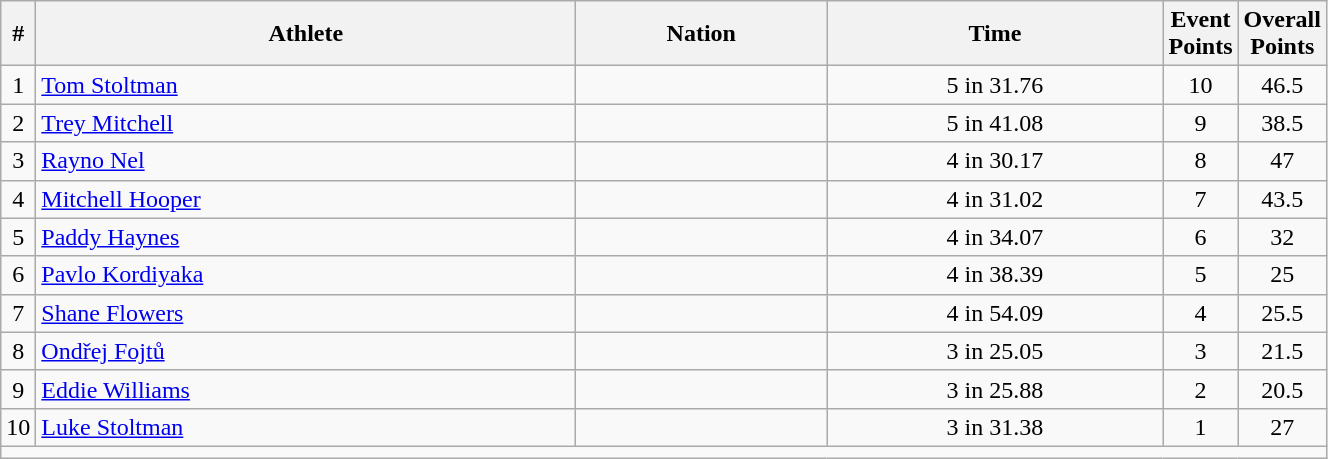<table class="wikitable sortable" style="text-align:center;width: 70%;">
<tr>
<th scope="col" style="width: 10px;">#</th>
<th scope="col">Athlete</th>
<th scope="col">Nation</th>
<th scope="col">Time</th>
<th scope="col" style="width: 10px;">Event Points</th>
<th scope="col" style="width: 10px;">Overall Points</th>
</tr>
<tr>
<td>1</td>
<td align=left><a href='#'>Tom Stoltman</a></td>
<td align=left></td>
<td>5 in 31.76</td>
<td>10</td>
<td>46.5</td>
</tr>
<tr>
<td>2</td>
<td align="left"><a href='#'>Trey Mitchell</a></td>
<td align="left"></td>
<td>5 in 41.08</td>
<td>9</td>
<td>38.5</td>
</tr>
<tr>
<td>3</td>
<td align="left"><a href='#'>Rayno Nel</a></td>
<td align="left"></td>
<td>4 in 30.17</td>
<td>8</td>
<td>47</td>
</tr>
<tr>
<td>4</td>
<td align="left"><a href='#'>Mitchell Hooper</a></td>
<td align="left"></td>
<td>4 in 31.02</td>
<td>7</td>
<td>43.5</td>
</tr>
<tr>
<td>5</td>
<td align="left"><a href='#'>Paddy Haynes</a></td>
<td align="left"></td>
<td>4 in 34.07</td>
<td>6</td>
<td>32</td>
</tr>
<tr>
<td>6</td>
<td align="left"><a href='#'>Pavlo Kordiyaka</a></td>
<td align="left"></td>
<td>4 in 38.39</td>
<td>5</td>
<td>25</td>
</tr>
<tr>
<td>7</td>
<td align="left"><a href='#'>Shane Flowers</a></td>
<td align="left"></td>
<td>4 in 54.09</td>
<td>4</td>
<td>25.5</td>
</tr>
<tr>
<td>8</td>
<td align=left><a href='#'>Ondřej Fojtů</a></td>
<td align=left></td>
<td>3 in 25.05</td>
<td>3</td>
<td>21.5</td>
</tr>
<tr>
<td>9</td>
<td align="left"><a href='#'>Eddie Williams</a></td>
<td align="left"></td>
<td>3 in 25.88</td>
<td>2</td>
<td>20.5</td>
</tr>
<tr>
<td>10</td>
<td align="left"><a href='#'>Luke Stoltman</a></td>
<td align="left"></td>
<td>3 in 31.38</td>
<td>1</td>
<td>27</td>
</tr>
<tr class="sortbottom">
<td colspan="6"></td>
</tr>
</table>
